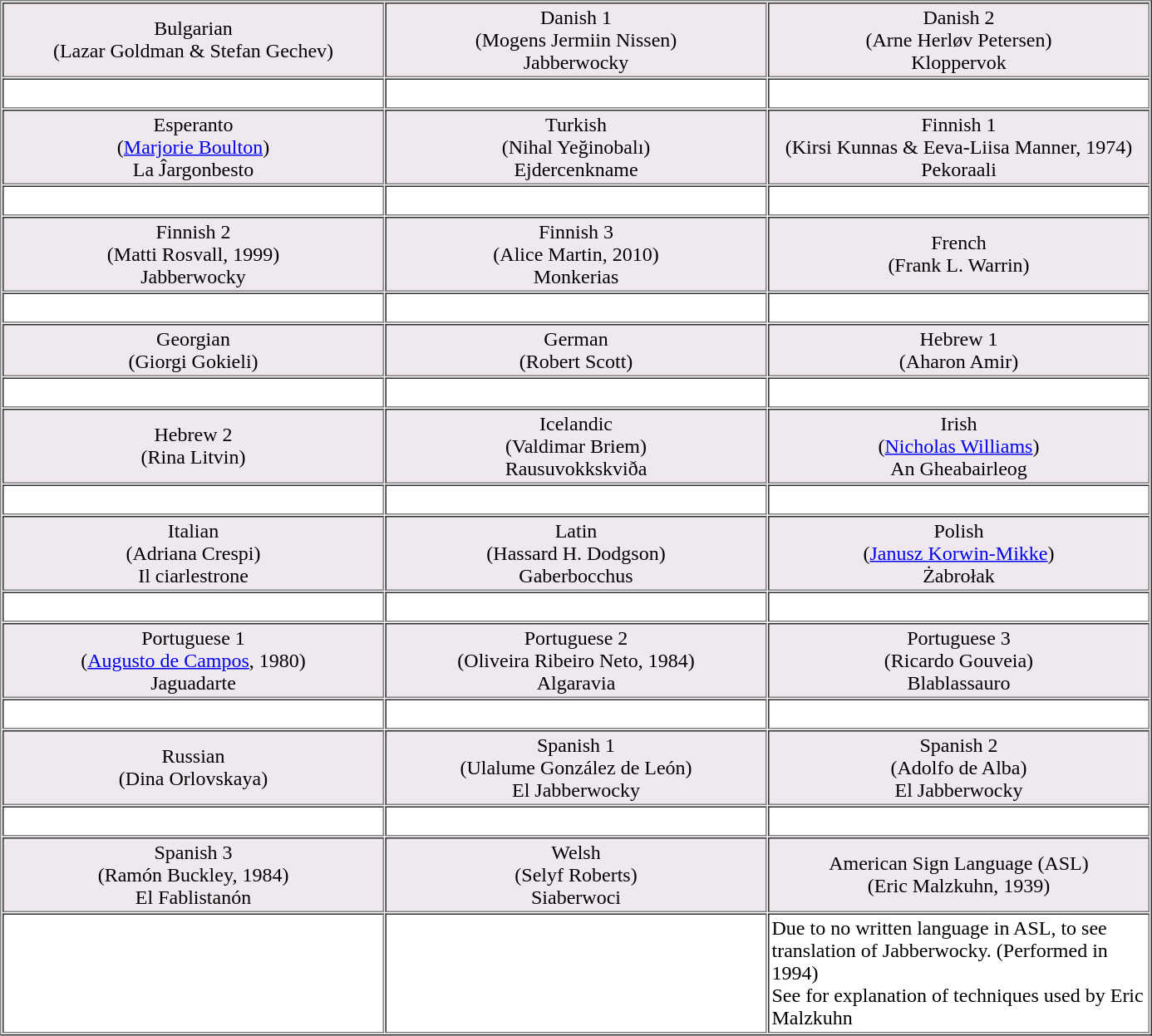<table cellpadding="2" cellspacing="1" border="1">
<tr style="text-align:center; background:#efe9ef;">
<td width=300px>Bulgarian<br>(Lazar Goldman & Stefan Gechev)</td>
<td width=300px>Danish 1<br>(Mogens Jermiin Nissen)<br>Jabberwocky</td>
<td width=300px>Danish 2<br>(Arne Herløv Petersen)<br>Kloppervok</td>
</tr>
<tr>
<td style="vertical-align: top;"><br></td>
<td style="vertical-align: top;"><br></td>
<td style="vertical-align: top;"><br></td>
</tr>
<tr style="text-align:center; background:#efe9ef;">
<td>Esperanto <br>(<a href='#'>Marjorie Boulton</a>)<br>La Ĵargonbesto</td>
<td>Turkish <br>(Nihal Yeğinobalı)<br>Ejdercenkname</td>
<td>Finnish 1<br>(Kirsi Kunnas & Eeva-Liisa Manner, 1974)<br>Pekoraali</td>
</tr>
<tr>
<td style="vertical-align: top;"><br></td>
<td style="vertical-align: top;"><br></td>
<td style="vertical-align: top;"><br></td>
</tr>
<tr style="text-align:center; background:#efe9ef;">
<td>Finnish 2<br>(Matti Rosvall, 1999)<br>Jabberwocky</td>
<td>Finnish 3<br>(Alice Martin, 2010)<br>Monkerias</td>
<td>French<br>(Frank L. Warrin)</td>
</tr>
<tr>
<td style="vertical-align: top;"><br></td>
<td style="vertical-align: top;"><br></td>
<td style="vertical-align: top;"><br></td>
</tr>
<tr style="text-align:center; background:#efe9ef;">
<td>Georgian<br>(Giorgi Gokieli)<br></td>
<td>German<br>(Robert Scott)</td>
<td>Hebrew 1<br>(Aharon Amir)<br></td>
</tr>
<tr>
<td style="vertical-align: top;"><br></td>
<td style="vertical-align: top;"><br></td>
<td dir=rtl style="vertical-align: top;"><br></td>
</tr>
<tr style="text-align:center; background:#efe9ef;">
<td>Hebrew 2<br>(Rina Litvin)<br></td>
<td>Icelandic<br>(Valdimar Briem)<br>Rausuvokkskviða</td>
<td>Irish<br>(<a href='#'>Nicholas Williams</a>)<br>An Gheabairleog</td>
</tr>
<tr>
<td dir=rtl style="vertical-align: top;"><br></td>
<td style="vertical-align: top;"><br></td>
<td style="vertical-align: top;"><br></td>
</tr>
<tr style="text-align:center; background:#efe9ef;">
<td>Italian<br>(Adriana Crespi)<br>Il ciarlestrone</td>
<td>Latin<br>(Hassard H. Dodgson)<br>Gaberbocchus</td>
<td>Polish<br>(<a href='#'>Janusz Korwin-Mikke</a>)<br>Żabrołak</td>
</tr>
<tr>
<td style="vertical-align: top;"><br></td>
<td style="vertical-align: top;"><br></td>
<td style="vertical-align: top;"><br></td>
</tr>
<tr style="text-align:center; background:#efe9ef;">
<td>Portuguese 1<br>(<a href='#'>Augusto de Campos</a>, 1980)<br>Jaguadarte</td>
<td>Portuguese 2<br>(Oliveira Ribeiro Neto, 1984)<br>Algaravia</td>
<td>Portuguese 3<br>(Ricardo Gouveia)<br>Blablassauro</td>
</tr>
<tr>
<td style="vertical-align: top;"><br></td>
<td style="vertical-align: top;"><br></td>
<td style="vertical-align: top;"><br></td>
</tr>
<tr style="text-align:center; background:#efe9ef;">
<td>Russian<br>(Dina Orlovskaya)</td>
<td>Spanish 1<br>(Ulalume González de León)<br>El Jabberwocky</td>
<td>Spanish 2<br>(Adolfo de Alba)<br>El Jabberwocky</td>
</tr>
<tr>
<td style="vertical-align: top;"><br></td>
<td style="vertical-align: top;"><br></td>
<td style="vertical-align: top;"><br></td>
</tr>
<tr style="text-align:center; background:#efe9ef;">
<td>Spanish 3<br>(Ramón Buckley, 1984)<br>El Fablistanón</td>
<td>Welsh<br>(Selyf Roberts)<br>Siaberwoci</td>
<td>American Sign Language (ASL)<br>(Eric Malzkuhn, 1939)</td>
</tr>
<tr>
<td style="vertical-align: top;"><br></td>
<td style="vertical-align: top;"><br></td>
<td>Due to no written language in ASL,  to see translation of Jabberwocky. (Performed in 1994)<br>See  for explanation of techniques used by Eric Malzkuhn</td>
</tr>
</table>
